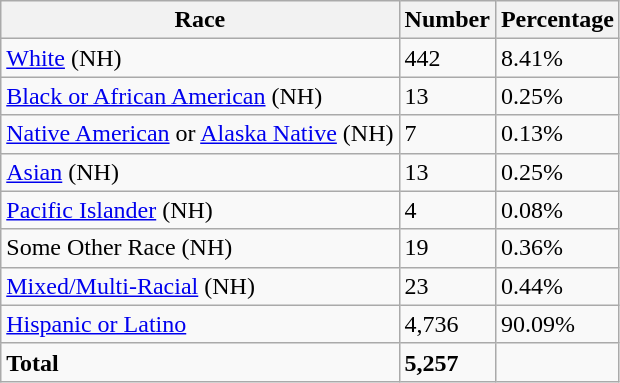<table class="wikitable">
<tr>
<th>Race</th>
<th>Number</th>
<th>Percentage</th>
</tr>
<tr>
<td><a href='#'>White</a> (NH)</td>
<td>442</td>
<td>8.41%</td>
</tr>
<tr>
<td><a href='#'>Black or African American</a> (NH)</td>
<td>13</td>
<td>0.25%</td>
</tr>
<tr>
<td><a href='#'>Native American</a> or <a href='#'>Alaska Native</a> (NH)</td>
<td>7</td>
<td>0.13%</td>
</tr>
<tr>
<td><a href='#'>Asian</a> (NH)</td>
<td>13</td>
<td>0.25%</td>
</tr>
<tr>
<td><a href='#'>Pacific Islander</a> (NH)</td>
<td>4</td>
<td>0.08%</td>
</tr>
<tr>
<td>Some Other Race (NH)</td>
<td>19</td>
<td>0.36%</td>
</tr>
<tr>
<td><a href='#'>Mixed/Multi-Racial</a> (NH)</td>
<td>23</td>
<td>0.44%</td>
</tr>
<tr>
<td><a href='#'>Hispanic or Latino</a></td>
<td>4,736</td>
<td>90.09%</td>
</tr>
<tr>
<td><strong>Total</strong></td>
<td><strong>5,257</strong></td>
<td></td>
</tr>
</table>
